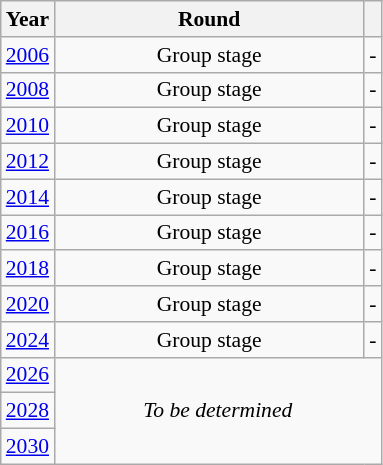<table class="wikitable" style="text-align: center; font-size:90%">
<tr>
<th>Year</th>
<th style="width:200px">Round</th>
<th></th>
</tr>
<tr>
<td><a href='#'>2006</a></td>
<td>Group stage</td>
<td>-</td>
</tr>
<tr>
<td><a href='#'>2008</a></td>
<td>Group stage</td>
<td>-</td>
</tr>
<tr>
<td><a href='#'>2010</a></td>
<td>Group stage</td>
<td>-</td>
</tr>
<tr>
<td><a href='#'>2012</a></td>
<td>Group stage</td>
<td>-</td>
</tr>
<tr>
<td><a href='#'>2014</a></td>
<td>Group stage</td>
<td>-</td>
</tr>
<tr>
<td><a href='#'>2016</a></td>
<td>Group stage</td>
<td>-</td>
</tr>
<tr>
<td><a href='#'>2018</a></td>
<td>Group stage</td>
<td>-</td>
</tr>
<tr>
<td><a href='#'>2020</a></td>
<td>Group stage</td>
<td>-</td>
</tr>
<tr>
<td><a href='#'>2024</a></td>
<td>Group stage</td>
<td>-</td>
</tr>
<tr>
<td><a href='#'>2026</a></td>
<td colspan="2" rowspan="3"><em>To be determined</em></td>
</tr>
<tr>
<td><a href='#'>2028</a></td>
</tr>
<tr>
<td><a href='#'>2030</a></td>
</tr>
</table>
